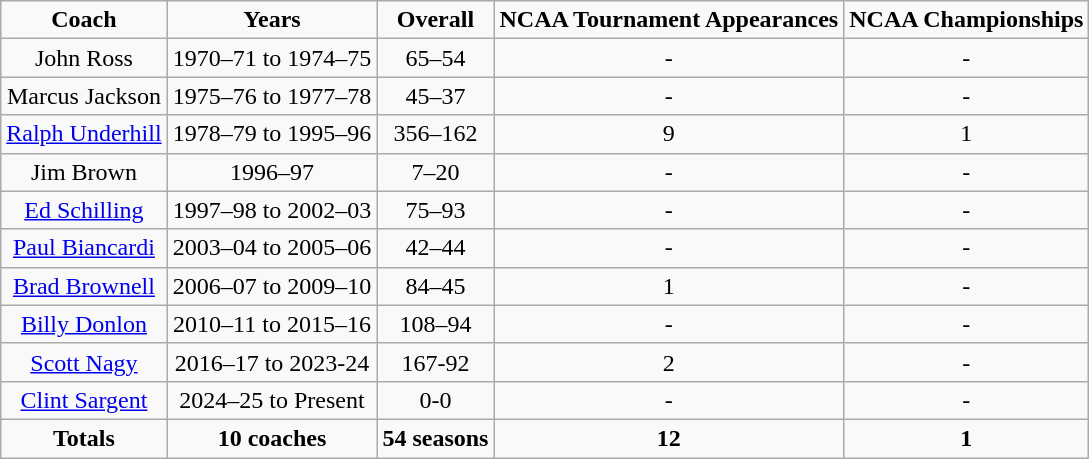<table class="wikitable" style="text-align:center">
<tr>
<td style=><strong>Coach</strong></td>
<td style=><strong>Years</strong></td>
<td style=><strong>Overall</strong></td>
<td style=><strong>NCAA Tournament Appearances</strong></td>
<td style=><strong>NCAA Championships</strong></td>
</tr>
<tr>
<td>John Ross</td>
<td>1970–71 to 1974–75</td>
<td>65–54</td>
<td>-</td>
<td>-</td>
</tr>
<tr>
<td>Marcus Jackson</td>
<td>1975–76 to 1977–78</td>
<td>45–37</td>
<td>-</td>
<td>-</td>
</tr>
<tr>
<td><a href='#'>Ralph Underhill</a></td>
<td>1978–79 to 1995–96</td>
<td>356–162</td>
<td>9</td>
<td>1</td>
</tr>
<tr>
<td>Jim Brown</td>
<td>1996–97</td>
<td>7–20</td>
<td>-</td>
<td>-</td>
</tr>
<tr>
<td><a href='#'>Ed Schilling</a></td>
<td>1997–98 to 2002–03</td>
<td>75–93</td>
<td>-</td>
<td>-</td>
</tr>
<tr>
<td><a href='#'>Paul Biancardi</a></td>
<td>2003–04 to 2005–06</td>
<td>42–44</td>
<td>-</td>
<td>-</td>
</tr>
<tr>
<td><a href='#'>Brad Brownell</a></td>
<td>2006–07 to 2009–10</td>
<td>84–45</td>
<td>1</td>
<td>-</td>
</tr>
<tr>
<td><a href='#'>Billy Donlon</a></td>
<td>2010–11 to 2015–16</td>
<td>108–94</td>
<td>-</td>
<td>-</td>
</tr>
<tr>
<td><a href='#'>Scott Nagy</a></td>
<td>2016–17 to 2023-24</td>
<td>167-92</td>
<td>2</td>
<td>-</td>
</tr>
<tr>
<td><a href='#'>Clint Sargent</a></td>
<td>2024–25 to Present</td>
<td>0-0</td>
<td>-</td>
<td>-</td>
</tr>
<tr align=center>
<td style=><strong>Totals</strong></td>
<td style=><strong>10 coaches</strong></td>
<td style=><strong>54 seasons</strong></td>
<td style=><strong>12</strong></td>
<td style=><strong>1</strong></td>
</tr>
</table>
